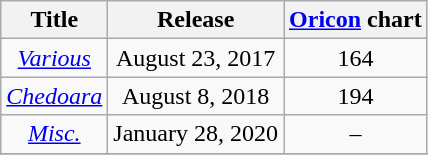<table class="wikitable" style="text-align:center;">
<tr>
<th>Title</th>
<th>Release</th>
<th><a href='#'>Oricon</a> chart</th>
</tr>
<tr>
<td><em><a href='#'>Various</a></em></td>
<td>August 23, 2017</td>
<td>164</td>
</tr>
<tr>
<td><em><a href='#'>Chedoara</a></em></td>
<td>August 8, 2018</td>
<td>194</td>
</tr>
<tr>
<td><em><a href='#'>Misc.</a></em></td>
<td>January 28, 2020</td>
<td>–</td>
</tr>
<tr>
</tr>
</table>
